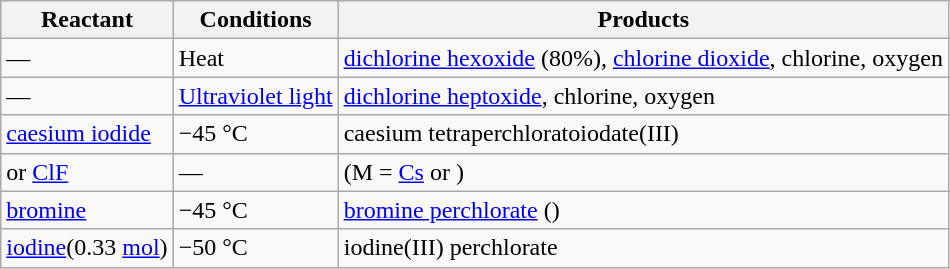<table class="wikitable">
<tr>
<th>Reactant</th>
<th>Conditions</th>
<th>Products</th>
</tr>
<tr>
<td>—</td>
<td>Heat</td>
<td><a href='#'>dichlorine hexoxide</a> (80%), <a href='#'>chlorine dioxide</a>, chlorine, oxygen</td>
</tr>
<tr>
<td>—</td>
<td><a href='#'>Ultraviolet light</a></td>
<td><a href='#'>dichlorine heptoxide</a>, chlorine, oxygen</td>
</tr>
<tr>
<td><a href='#'>caesium iodide</a></td>
<td>−45 °C</td>
<td>caesium tetraperchloratoiodate(III) </td>
</tr>
<tr>
<td> or <a href='#'>ClF</a></td>
<td>—</td>
<td> (M = <a href='#'>Cs</a> or <a href='#'></a>)</td>
</tr>
<tr>
<td><a href='#'>bromine</a></td>
<td>−45 °C</td>
<td><a href='#'>bromine perchlorate</a> ()</td>
</tr>
<tr>
<td><a href='#'>iodine</a>(0.33 <a href='#'>mol</a>)</td>
<td>−50 °C</td>
<td>iodine(III) perchlorate </td>
</tr>
</table>
